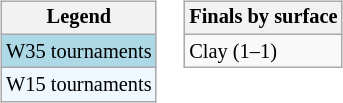<table>
<tr style="vertical-align:top">
<td><br><table class="wikitable" style="font-size:85%">
<tr>
<th>Legend</th>
</tr>
<tr style="background:lightblue;">
<td>W35 tournaments</td>
</tr>
<tr style="background:#f0f8ff;">
<td>W15 tournaments</td>
</tr>
</table>
</td>
<td><br><table class="wikitable" style="font-size:85%">
<tr>
<th>Finals by surface</th>
</tr>
<tr>
<td>Clay (1–1)</td>
</tr>
</table>
</td>
</tr>
</table>
